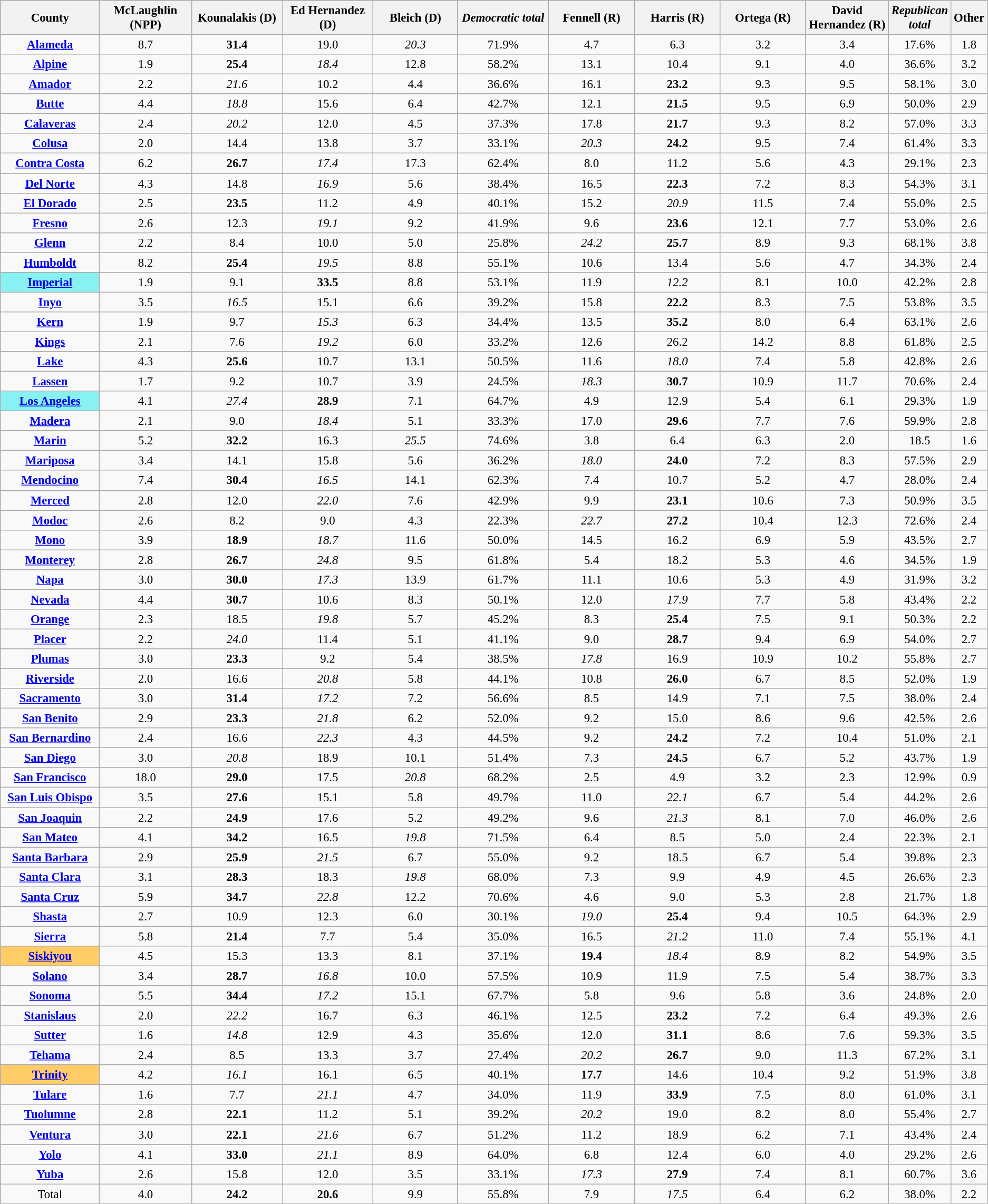<table class="wikitable sortable" style=" font-size:95%">
<tr bgcolor=lightgrey>
<th width="11%">County</th>
<th width="10%">McLaughlin (NPP)</th>
<th width="10%">Kounalakis (D)</th>
<th width="10%">Ed Hernandez (D)</th>
<th width="10%">Bleich (D)</th>
<th width="10%"><em>Democratic total</em></th>
<th width="10%">Fennell (R)</th>
<th width="10%">Harris (R)</th>
<th width="10%">Ortega (R)</th>
<th width="10%">David Hernandez (R)</th>
<th width="10%"><em>Republican total</em></th>
<th width="10%">Other</th>
</tr>
<tr>
<td align="center" ><strong><a href='#'>Alameda</a></strong></td>
<td align="center">8.7</td>
<td align="center"><strong>31.4</strong></td>
<td align="center">19.0</td>
<td align="center"><em>20.3</em></td>
<td align="center" >71.9%</td>
<td align="center">4.7</td>
<td align="center">6.3</td>
<td align="center">3.2</td>
<td align="center">3.4</td>
<td align="center">17.6%</td>
<td align="center">1.8</td>
</tr>
<tr>
<td align="center" ><strong><a href='#'>Alpine</a></strong></td>
<td align="center">1.9</td>
<td align="center"><strong>25.4</strong></td>
<td align="center"><em>18.4</em></td>
<td align="center">12.8</td>
<td align="center" >58.2%</td>
<td align="center">13.1</td>
<td align="center">10.4</td>
<td align="center">9.1</td>
<td align="center">4.0</td>
<td align="center">36.6%</td>
<td align="center">3.2</td>
</tr>
<tr>
<td align="center" ><strong><a href='#'>Amador</a></strong></td>
<td align="center">2.2</td>
<td align="center"><em>21.6</em></td>
<td align="center">10.2</td>
<td align="center">4.4</td>
<td align="center">36.6%</td>
<td align="center">16.1</td>
<td align="center"><strong>23.2</strong></td>
<td align="center">9.3</td>
<td align="center">9.5</td>
<td align="center" >58.1%</td>
<td align="center">3.0</td>
</tr>
<tr>
<td align="center" ><strong><a href='#'>Butte</a></strong></td>
<td align="center">4.4</td>
<td align="center"><em>18.8</em></td>
<td align="center">15.6</td>
<td align="center">6.4</td>
<td align="center">42.7%</td>
<td align="center">12.1</td>
<td align="center"><strong>21.5</strong></td>
<td align="center">9.5</td>
<td align="center">6.9</td>
<td align="center" >50.0%</td>
<td align="center">2.9</td>
</tr>
<tr>
<td align="center" ><strong><a href='#'>Calaveras</a></strong></td>
<td align="center">2.4</td>
<td align="center"><em>20.2</em></td>
<td align="center">12.0</td>
<td align="center">4.5</td>
<td align="center">37.3%</td>
<td align="center">17.8</td>
<td align="center"><strong>21.7</strong></td>
<td align="center">9.3</td>
<td align="center">8.2</td>
<td align="center" >57.0%</td>
<td align="center">3.3</td>
</tr>
<tr>
<td align="center" ><strong><a href='#'>Colusa</a></strong></td>
<td align="center">2.0</td>
<td align="center">14.4</td>
<td align="center">13.8</td>
<td align="center">3.7</td>
<td align="center">33.1%</td>
<td align="center"><em>20.3</em></td>
<td align="center"><strong>24.2</strong></td>
<td align="center">9.5</td>
<td align="center">7.4</td>
<td align="center" >61.4%</td>
<td align="center">3.3</td>
</tr>
<tr>
<td align="center" ><strong><a href='#'>Contra Costa</a></strong></td>
<td align="center">6.2</td>
<td align="center"><strong>26.7</strong></td>
<td align="center"><em>17.4</em></td>
<td align="center">17.3</td>
<td align="center" >62.4%</td>
<td align="center">8.0</td>
<td align="center">11.2</td>
<td align="center">5.6</td>
<td align="center">4.3</td>
<td align="center">29.1%</td>
<td align="center">2.3</td>
</tr>
<tr>
<td align="center" ><strong><a href='#'>Del Norte</a></strong></td>
<td align="center">4.3</td>
<td align="center">14.8</td>
<td align="center"><em>16.9</em></td>
<td align="center">5.6</td>
<td align="center">38.4%</td>
<td align="center">16.5</td>
<td align="center"><strong>22.3</strong></td>
<td align="center">7.2</td>
<td align="center">8.3</td>
<td align="center" >54.3%</td>
<td align="center">3.1</td>
</tr>
<tr>
<td align="center" ><strong><a href='#'>El Dorado</a></strong></td>
<td align="center">2.5</td>
<td align="center"><strong>23.5</strong></td>
<td align="center">11.2</td>
<td align="center">4.9</td>
<td align="center">40.1%</td>
<td align="center">15.2</td>
<td align="center"><em>20.9</em></td>
<td align="center">11.5</td>
<td align="center">7.4</td>
<td align="center" >55.0%</td>
<td align="center">2.5</td>
</tr>
<tr>
<td align="center" ><strong><a href='#'>Fresno</a></strong></td>
<td align="center">2.6</td>
<td align="center">12.3</td>
<td align="center"><em>19.1</em></td>
<td align="center">9.2</td>
<td align="center">41.9%</td>
<td align="center">9.6</td>
<td align="center"><strong>23.6</strong></td>
<td align="center">12.1</td>
<td align="center">7.7</td>
<td align="center" >53.0%</td>
<td align="center">2.6</td>
</tr>
<tr>
<td align="center" ><strong><a href='#'>Glenn</a></strong></td>
<td align="center">2.2</td>
<td align="center">8.4</td>
<td align="center">10.0</td>
<td align="center">5.0</td>
<td align="center">25.8%</td>
<td align="center"><em>24.2</em></td>
<td align="center"><strong>25.7</strong></td>
<td align="center">8.9</td>
<td align="center">9.3</td>
<td align="center" >68.1%</td>
<td align="center">3.8</td>
</tr>
<tr>
<td align="center" ><strong><a href='#'>Humboldt</a></strong></td>
<td align="center">8.2</td>
<td align="center"><strong>25.4</strong></td>
<td align="center"><em>19.5</em></td>
<td align="center">8.8</td>
<td align="center" >55.1%</td>
<td align="center">10.6</td>
<td align="center">13.4</td>
<td align="center">5.6</td>
<td align="center">4.7</td>
<td align="center">34.3%</td>
<td align="center">2.4</td>
</tr>
<tr>
<td align="center" bgcolor=#88f2f2><strong><a href='#'>Imperial</a></strong></td>
<td align="center">1.9</td>
<td align="center">9.1</td>
<td align="center"><strong>33.5</strong></td>
<td align="center">8.8</td>
<td align="center" >53.1%</td>
<td align="center">11.9</td>
<td align="center"><em>12.2</em></td>
<td align="center">8.1</td>
<td align="center">10.0</td>
<td align="center">42.2%</td>
<td align="center">2.8</td>
</tr>
<tr>
<td align="center" ><strong><a href='#'>Inyo</a></strong></td>
<td align="center">3.5</td>
<td align="center"><em>16.5</em></td>
<td align="center">15.1</td>
<td align="center">6.6</td>
<td align="center">39.2%</td>
<td align="center">15.8</td>
<td align="center"><strong>22.2</strong></td>
<td align="center">8.3</td>
<td align="center">7.5</td>
<td align="center" >53.8%</td>
<td align="center">3.5</td>
</tr>
<tr>
<td align="center" ><strong><a href='#'>Kern</a></strong></td>
<td align="center">1.9</td>
<td align="center">9.7</td>
<td align="center"><em>15.3</em></td>
<td align="center">6.3</td>
<td align="center">34.4%</td>
<td align="center">13.5</td>
<td align="center"><strong>35.2</strong></td>
<td align="center">8.0</td>
<td align="center">6.4</td>
<td align="center" >63.1%</td>
<td align="center">2.6</td>
</tr>
<tr>
<td align="center" ><strong><a href='#'>Kings</a></strong></td>
<td align="center">2.1</td>
<td align="center">7.6</td>
<td align="center"><em>19.2</em></td>
<td align="center">6.0</td>
<td align="center">33.2%</td>
<td align="center">12.6</td>
<td align="center">26.2</td>
<td align="center">14.2</td>
<td align="center">8.8</td>
<td align="center" >61.8%</td>
<td align="center">2.5</td>
</tr>
<tr>
<td align="center" ><strong><a href='#'>Lake</a></strong></td>
<td align="center">4.3</td>
<td align="center"><strong>25.6</strong></td>
<td align="center">10.7</td>
<td align="center">13.1</td>
<td align="center" >50.5%</td>
<td align="center">11.6</td>
<td align="center"><em>18.0</em></td>
<td align="center">7.4</td>
<td align="center">5.8</td>
<td align="center">42.8%</td>
<td align="center">2.6</td>
</tr>
<tr>
<td align="center" ><strong><a href='#'>Lassen</a></strong></td>
<td align="center">1.7</td>
<td align="center">9.2</td>
<td align="center">10.7</td>
<td align="center">3.9</td>
<td align="center">24.5%</td>
<td align="center"><em>18.3</em></td>
<td align="center"><strong>30.7</strong></td>
<td align="center">10.9</td>
<td align="center">11.7</td>
<td align="center" >70.6%</td>
<td align="center">2.4</td>
</tr>
<tr>
<td align="center" bgcolor=#88f2f2><strong><a href='#'>Los Angeles</a></strong></td>
<td align="center">4.1</td>
<td align="center"><em>27.4</em></td>
<td align="center"><strong>28.9</strong></td>
<td align="center">7.1</td>
<td align="center" >64.7%</td>
<td align="center">4.9</td>
<td align="center">12.9</td>
<td align="center">5.4</td>
<td align="center">6.1</td>
<td align="center">29.3%</td>
<td align="center">1.9</td>
</tr>
<tr>
<td align="center" ><strong><a href='#'>Madera</a></strong></td>
<td align="center">2.1</td>
<td align="center">9.0</td>
<td align="center"><em>18.4</em></td>
<td align="center">5.1</td>
<td align="center">33.3%</td>
<td align="center">17.0</td>
<td align="center"><strong>29.6</strong></td>
<td align="center">7.7</td>
<td align="center">7.6</td>
<td align="center" >59.9%</td>
<td align="center">2.8</td>
</tr>
<tr>
<td align="center" ><strong><a href='#'>Marin</a></strong></td>
<td align="center">5.2</td>
<td align="center"><strong>32.2</strong></td>
<td align="center">16.3</td>
<td align="center"><em>25.5</em></td>
<td align="center" >74.6%</td>
<td align="center">3.8</td>
<td align="center">6.4</td>
<td align="center">6.3</td>
<td align="center">2.0</td>
<td align="center">18.5</td>
<td align="center">1.6</td>
</tr>
<tr>
<td align="center" ><strong><a href='#'>Mariposa</a></strong></td>
<td align="center">3.4</td>
<td align="center">14.1</td>
<td align="center">15.8</td>
<td align="center">5.6</td>
<td align="center">36.2%</td>
<td align="center"><em>18.0</em></td>
<td align="center"><strong>24.0</strong></td>
<td align="center">7.2</td>
<td align="center">8.3</td>
<td align="center" >57.5%</td>
<td align="center">2.9</td>
</tr>
<tr>
<td align="center" ><strong><a href='#'>Mendocino</a></strong></td>
<td align="center">7.4</td>
<td align="center"><strong>30.4</strong></td>
<td align="center"><em>16.5</em></td>
<td align="center">14.1</td>
<td align="center" >62.3%</td>
<td align="center">7.4</td>
<td align="center">10.7</td>
<td align="center">5.2</td>
<td align="center">4.7</td>
<td align="center">28.0%</td>
<td align="center">2.4</td>
</tr>
<tr>
<td align="center" ><strong><a href='#'>Merced</a></strong></td>
<td align="center">2.8</td>
<td align="center">12.0</td>
<td align="center"><em>22.0</em></td>
<td align="center">7.6</td>
<td align="center">42.9%</td>
<td align="center">9.9</td>
<td align="center"><strong>23.1</strong></td>
<td align="center">10.6</td>
<td align="center">7.3</td>
<td align="center" >50.9%</td>
<td align="center">3.5</td>
</tr>
<tr>
<td align="center" ><strong><a href='#'>Modoc</a></strong></td>
<td align="center">2.6</td>
<td align="center">8.2</td>
<td align="center">9.0</td>
<td align="center">4.3</td>
<td align="center">22.3%</td>
<td align="center"><em>22.7</em></td>
<td align="center"><strong>27.2</strong></td>
<td align="center">10.4</td>
<td align="center">12.3</td>
<td align="center" >72.6%</td>
<td align="center">2.4</td>
</tr>
<tr>
<td align="center" ><strong><a href='#'>Mono</a></strong></td>
<td align="center">3.9</td>
<td align="center"><strong>18.9</strong></td>
<td align="center"><em>18.7</em></td>
<td align="center">11.6</td>
<td align="center" >50.0%</td>
<td align="center">14.5</td>
<td align="center">16.2</td>
<td align="center">6.9</td>
<td align="center">5.9</td>
<td align="center">43.5%</td>
<td align="center">2.7</td>
</tr>
<tr>
<td align="center" ><strong><a href='#'>Monterey</a></strong></td>
<td align="center">2.8</td>
<td align="center"><strong>26.7</strong></td>
<td align="center"><em>24.8</em></td>
<td align="center">9.5</td>
<td align="center" >61.8%</td>
<td align="center">5.4</td>
<td align="center">18.2</td>
<td align="center">5.3</td>
<td align="center">4.6</td>
<td align="center">34.5%</td>
<td align="center">1.9</td>
</tr>
<tr>
<td align="center" ><strong><a href='#'>Napa</a></strong></td>
<td align="center">3.0</td>
<td align="center"><strong>30.0</strong></td>
<td align="center"><em>17.3</em></td>
<td align="center">13.9</td>
<td align="center" >61.7%</td>
<td align="center">11.1</td>
<td align="center">10.6</td>
<td align="center">5.3</td>
<td align="center">4.9</td>
<td align="center">31.9%</td>
<td align="center">3.2</td>
</tr>
<tr>
<td align="center" ><strong><a href='#'>Nevada</a></strong></td>
<td align="center">4.4</td>
<td align="center"><strong>30.7</strong></td>
<td align="center">10.6</td>
<td align="center">8.3</td>
<td align="center" >50.1%</td>
<td align="center">12.0</td>
<td align="center"><em>17.9</em></td>
<td align="center">7.7</td>
<td align="center">5.8</td>
<td align="center">43.4%</td>
<td align="center">2.2</td>
</tr>
<tr>
<td align="center" ><strong><a href='#'>Orange</a></strong></td>
<td align="center">2.3</td>
<td align="center">18.5</td>
<td align="center"><em>19.8</em></td>
<td align="center">5.7</td>
<td align="center">45.2%</td>
<td align="center">8.3</td>
<td align="center"><strong>25.4</strong></td>
<td align="center">7.5</td>
<td align="center">9.1</td>
<td align="center" >50.3%</td>
<td align="center">2.2</td>
</tr>
<tr>
<td align="center" ><strong><a href='#'>Placer</a></strong></td>
<td align="center">2.2</td>
<td align="center"><em>24.0</em></td>
<td align="center">11.4</td>
<td align="center">5.1</td>
<td align="center">41.1%</td>
<td align="center">9.0</td>
<td align="center"><strong>28.7</strong></td>
<td align="center">9.4</td>
<td align="center">6.9</td>
<td align="center" >54.0%</td>
<td align="center">2.7</td>
</tr>
<tr>
<td align="center" ><strong><a href='#'>Plumas</a></strong></td>
<td align="center">3.0</td>
<td align="center"><strong>23.3</strong></td>
<td align="center">9.2</td>
<td align="center">5.4</td>
<td align="center">38.5%</td>
<td align="center"><em>17.8</em></td>
<td align="center">16.9</td>
<td align="center">10.9</td>
<td align="center">10.2</td>
<td align="center" >55.8%</td>
<td align="center">2.7</td>
</tr>
<tr>
<td align="center" ><strong><a href='#'>Riverside</a></strong></td>
<td align="center">2.0</td>
<td align="center">16.6</td>
<td align="center"><em>20.8</em></td>
<td align="center">5.8</td>
<td align="center">44.1%</td>
<td align="center">10.8</td>
<td align="center"><strong>26.0</strong></td>
<td align="center">6.7</td>
<td align="center">8.5</td>
<td align="center" >52.0%</td>
<td align="center">1.9</td>
</tr>
<tr>
<td align="center" ><strong><a href='#'>Sacramento</a></strong></td>
<td align="center">3.0</td>
<td align="center"><strong>31.4</strong></td>
<td align="center"><em>17.2</em></td>
<td align="center">7.2</td>
<td align="center" >56.6%</td>
<td align="center">8.5</td>
<td align="center">14.9</td>
<td align="center">7.1</td>
<td align="center">7.5</td>
<td align="center">38.0%</td>
<td align="center">2.4</td>
</tr>
<tr>
<td align="center" ><strong><a href='#'>San Benito</a></strong></td>
<td align="center">2.9</td>
<td align="center"><strong>23.3</strong></td>
<td align="center"><em>21.8</em></td>
<td align="center">6.2</td>
<td align="center" >52.0%</td>
<td align="center">9.2</td>
<td align="center">15.0</td>
<td align="center">8.6</td>
<td align="center">9.6</td>
<td align="center">42.5%</td>
<td align="center">2.6</td>
</tr>
<tr>
<td align="center" ><strong><a href='#'>San Bernardino</a></strong></td>
<td align="center">2.4</td>
<td align="center">16.6</td>
<td align="center"><em>22.3</em></td>
<td align="center">4.3</td>
<td align="center">44.5%</td>
<td align="center">9.2</td>
<td align="center"><strong>24.2</strong></td>
<td align="center">7.2</td>
<td align="center">10.4</td>
<td align="center" >51.0%</td>
<td align="center">2.1</td>
</tr>
<tr>
<td align="center" ><strong><a href='#'>San Diego</a></strong></td>
<td align="center">3.0</td>
<td align="center"><em>20.8</em></td>
<td align="center">18.9</td>
<td align="center">10.1</td>
<td align="center" >51.4%</td>
<td align="center">7.3</td>
<td align="center"><strong>24.5</strong></td>
<td align="center">6.7</td>
<td align="center">5.2</td>
<td align="center">43.7%</td>
<td align="center">1.9</td>
</tr>
<tr>
<td align="center" ><strong><a href='#'>San Francisco</a></strong></td>
<td align="center">18.0</td>
<td align="center"><strong>29.0</strong></td>
<td align="center">17.5</td>
<td align="center"><em>20.8</em></td>
<td align="center" >68.2%</td>
<td align="center">2.5</td>
<td align="center">4.9</td>
<td align="center">3.2</td>
<td align="center">2.3</td>
<td align="center">12.9%</td>
<td align="center">0.9</td>
</tr>
<tr>
<td align="center" ><strong><a href='#'>San Luis Obispo</a></strong></td>
<td align="center">3.5</td>
<td align="center"><strong>27.6</strong></td>
<td align="center">15.1</td>
<td align="center">5.8</td>
<td align="center" >49.7%</td>
<td align="center">11.0</td>
<td align="center"><em>22.1</em></td>
<td align="center">6.7</td>
<td align="center">5.4</td>
<td align="center">44.2%</td>
<td align="center">2.6</td>
</tr>
<tr>
<td align="center" ><strong><a href='#'>San Joaquin</a></strong></td>
<td align="center">2.2</td>
<td align="center"><strong>24.9</strong></td>
<td align="center">17.6</td>
<td align="center">5.2</td>
<td align="center" >49.2%</td>
<td align="center">9.6</td>
<td align="center"><em>21.3</em></td>
<td align="center">8.1</td>
<td align="center">7.0</td>
<td align="center">46.0%</td>
<td align="center">2.6</td>
</tr>
<tr>
<td align="center" ><strong><a href='#'>San Mateo</a></strong></td>
<td align="center">4.1</td>
<td align="center"><strong>34.2</strong></td>
<td align="center">16.5</td>
<td align="center"><em>19.8</em></td>
<td align="center" >71.5%</td>
<td align="center">6.4</td>
<td align="center">8.5</td>
<td align="center">5.0</td>
<td align="center">2.4</td>
<td align="center">22.3%</td>
<td align="center">2.1</td>
</tr>
<tr>
<td align="center" ><strong><a href='#'>Santa Barbara</a></strong></td>
<td align="center">2.9</td>
<td align="center"><strong>25.9</strong></td>
<td align="center"><em>21.5</em></td>
<td align="center">6.7</td>
<td align="center" >55.0%</td>
<td align="center">9.2</td>
<td align="center">18.5</td>
<td align="center">6.7</td>
<td align="center">5.4</td>
<td align="center">39.8%</td>
<td align="center">2.3</td>
</tr>
<tr>
<td align="center" ><strong><a href='#'>Santa Clara</a></strong></td>
<td align="center">3.1</td>
<td align="center"><strong>28.3</strong></td>
<td align="center">18.3</td>
<td align="center"><em>19.8</em></td>
<td align="center" >68.0%</td>
<td align="center">7.3</td>
<td align="center">9.9</td>
<td align="center">4.9</td>
<td align="center">4.5</td>
<td align="center">26.6%</td>
<td align="center">2.3</td>
</tr>
<tr>
<td align="center" ><strong><a href='#'>Santa Cruz</a></strong></td>
<td align="center">5.9</td>
<td align="center"><strong>34.7</strong></td>
<td align="center"><em>22.8</em></td>
<td align="center">12.2</td>
<td align="center" >70.6%</td>
<td align="center">4.6</td>
<td align="center">9.0</td>
<td align="center">5.3</td>
<td align="center">2.8</td>
<td align="center">21.7%</td>
<td align="center">1.8</td>
</tr>
<tr>
<td align="center" ><strong><a href='#'>Shasta</a></strong></td>
<td align="center">2.7</td>
<td align="center">10.9</td>
<td align="center">12.3</td>
<td align="center">6.0</td>
<td align="center">30.1%</td>
<td align="center"><em>19.0</em></td>
<td align="center"><strong>25.4</strong></td>
<td align="center">9.4</td>
<td align="center">10.5</td>
<td align="center" >64.3%</td>
<td align="center">2.9</td>
</tr>
<tr>
<td align="center" ><strong><a href='#'>Sierra</a></strong></td>
<td align="center">5.8</td>
<td align="center"><strong>21.4</strong></td>
<td align="center">7.7</td>
<td align="center">5.4</td>
<td align="center">35.0%</td>
<td align="center">16.5</td>
<td align="center"><em>21.2</em></td>
<td align="center">11.0</td>
<td align="center">7.4</td>
<td align="center" >55.1%</td>
<td align="center">4.1</td>
</tr>
<tr>
<td align="center" bgcolor=#fc6><strong><a href='#'>Siskiyou</a></strong></td>
<td align="center">4.5</td>
<td align="center">15.3</td>
<td align="center">13.3</td>
<td align="center">8.1</td>
<td align="center">37.1%</td>
<td align="center"><strong>19.4</strong></td>
<td align="center"><em>18.4</em></td>
<td align="center">8.9</td>
<td align="center">8.2</td>
<td align="center" >54.9%</td>
<td align="center">3.5</td>
</tr>
<tr>
<td align="center" ><strong><a href='#'>Solano</a></strong></td>
<td align="center">3.4</td>
<td align="center"><strong>28.7</strong></td>
<td align="center"><em>16.8</em></td>
<td align="center">10.0</td>
<td align="center" >57.5%</td>
<td align="center">10.9</td>
<td align="center">11.9</td>
<td align="center">7.5</td>
<td align="center">5.4</td>
<td align="center">38.7%</td>
<td align="center">3.3</td>
</tr>
<tr>
<td align="center" ><strong><a href='#'>Sonoma</a></strong></td>
<td align="center">5.5</td>
<td align="center"><strong>34.4</strong></td>
<td align="center"><em>17.2</em></td>
<td align="center">15.1</td>
<td align="center" >67.7%</td>
<td align="center">5.8</td>
<td align="center">9.6</td>
<td align="center">5.8</td>
<td align="center">3.6</td>
<td align="center">24.8%</td>
<td align="center">2.0</td>
</tr>
<tr>
<td align="center" ><strong><a href='#'>Stanislaus</a></strong></td>
<td align="center">2.0</td>
<td align="center"><em>22.2</em></td>
<td align="center">16.7</td>
<td align="center">6.3</td>
<td align="center">46.1%</td>
<td align="center">12.5</td>
<td align="center"><strong>23.2</strong></td>
<td align="center">7.2</td>
<td align="center">6.4</td>
<td align="center" >49.3%</td>
<td align="center">2.6</td>
</tr>
<tr>
<td align="center" ><strong><a href='#'>Sutter</a></strong></td>
<td align="center">1.6</td>
<td align="center"><em>14.8</em></td>
<td align="center">12.9</td>
<td align="center">4.3</td>
<td align="center">35.6%</td>
<td align="center">12.0</td>
<td align="center"><strong>31.1</strong></td>
<td align="center">8.6</td>
<td align="center">7.6</td>
<td align="center" >59.3%</td>
<td align="center">3.5</td>
</tr>
<tr>
<td align="center" ><strong><a href='#'>Tehama</a></strong></td>
<td align="center">2.4</td>
<td align="center">8.5</td>
<td align="center">13.3</td>
<td align="center">3.7</td>
<td align="center">27.4%</td>
<td align="center"><em>20.2</em></td>
<td align="center"><strong>26.7</strong></td>
<td align="center">9.0</td>
<td align="center">11.3</td>
<td align="center" >67.2%</td>
<td align="center">3.1</td>
</tr>
<tr>
<td align="center" bgcolor=#fc6><strong><a href='#'>Trinity</a></strong></td>
<td align="center">4.2</td>
<td align="center"><em>16.1</em></td>
<td align="center">16.1</td>
<td align="center">6.5</td>
<td align="center">40.1%</td>
<td align="center"><strong>17.7</strong></td>
<td align="center">14.6</td>
<td align="center">10.4</td>
<td align="center">9.2</td>
<td align="center" >51.9%</td>
<td align="center">3.8</td>
</tr>
<tr>
<td align="center" ><strong><a href='#'>Tulare</a></strong></td>
<td align="center">1.6</td>
<td align="center">7.7</td>
<td align="center"><em>21.1</em></td>
<td align="center">4.7</td>
<td align="center">34.0%</td>
<td align="center">11.9</td>
<td align="center"><strong>33.9</strong></td>
<td align="center">7.5</td>
<td align="center">8.0</td>
<td align="center" >61.0%</td>
<td align="center">3.1</td>
</tr>
<tr>
<td align="center" ><strong><a href='#'>Tuolumne</a></strong></td>
<td align="center">2.8</td>
<td align="center"><strong>22.1</strong></td>
<td align="center">11.2</td>
<td align="center">5.1</td>
<td align="center">39.2%</td>
<td align="center"><em>20.2</em></td>
<td align="center">19.0</td>
<td align="center">8.2</td>
<td align="center">8.0</td>
<td align="center" >55.4%</td>
<td align="center">2.7</td>
</tr>
<tr>
<td align="center" ><strong><a href='#'>Ventura</a></strong></td>
<td align="center">3.0</td>
<td align="center"><strong>22.1</strong></td>
<td align="center"><em>21.6</em></td>
<td align="center">6.7</td>
<td align="center" >51.2%</td>
<td align="center">11.2</td>
<td align="center">18.9</td>
<td align="center">6.2</td>
<td align="center">7.1</td>
<td align="center">43.4%</td>
<td align="center">2.4</td>
</tr>
<tr>
<td align="center" ><strong><a href='#'>Yolo</a></strong></td>
<td align="center">4.1</td>
<td align="center"><strong>33.0</strong></td>
<td align="center"><em>21.1</em></td>
<td align="center">8.9</td>
<td align="center" >64.0%</td>
<td align="center">6.8</td>
<td align="center">12.4</td>
<td align="center">6.0</td>
<td align="center">4.0</td>
<td align="center">29.2%</td>
<td align="center">2.6</td>
</tr>
<tr>
<td align="center" ><strong><a href='#'>Yuba</a></strong></td>
<td align="center">2.6</td>
<td align="center">15.8</td>
<td align="center">12.0</td>
<td align="center">3.5</td>
<td align="center">33.1%</td>
<td align="center"><em>17.3</em></td>
<td align="center"><strong>27.9</strong></td>
<td align="center">7.4</td>
<td align="center">8.1</td>
<td align="center" >60.7%</td>
<td align="center">3.6</td>
</tr>
<tr>
<td align="center">Total</td>
<td align="center">4.0</td>
<td align="center"><strong>24.2</strong></td>
<td align="center"><strong>20.6</strong></td>
<td align="center">9.9</td>
<td align="center">55.8%</td>
<td align="center">7.9</td>
<td align="center"><em>17.5</em></td>
<td align="center">6.4</td>
<td align="center">6.2</td>
<td align="center">38.0%</td>
<td align="center">2.2</td>
</tr>
</table>
